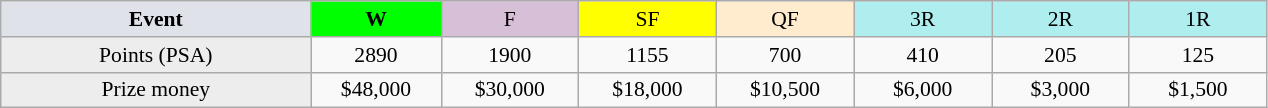<table class=wikitable style=font-size:90%;text-align:center>
<tr>
<td width=200 colspan=1 bgcolor=#dfe2e9><strong>Event</strong></td>
<td width=80 bgcolor=lime><strong>W</strong></td>
<td width=85 bgcolor=#D8BFD8>F</td>
<td width=85 bgcolor=#FFFF00>SF</td>
<td width=85 bgcolor=#ffebcd>QF</td>
<td width=85 bgcolor=#afeeee>3R</td>
<td width=85 bgcolor=#afeeee>2R</td>
<td width=85 bgcolor=#afeeee>1R</td>
</tr>
<tr>
<td bgcolor=#EDEDED>Points (PSA)</td>
<td>2890</td>
<td>1900</td>
<td>1155</td>
<td>700</td>
<td>410</td>
<td>205</td>
<td>125</td>
</tr>
<tr>
<td bgcolor=#EDEDED>Prize money</td>
<td>$48,000</td>
<td>$30,000</td>
<td>$18,000</td>
<td>$10,500</td>
<td>$6,000</td>
<td>$3,000</td>
<td>$1,500</td>
</tr>
</table>
